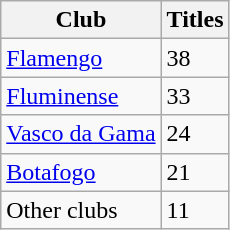<table class="wikitable sortable">
<tr>
<th>Club</th>
<th>Titles</th>
</tr>
<tr>
<td><a href='#'>Flamengo</a></td>
<td>38</td>
</tr>
<tr>
<td><a href='#'>Fluminense</a></td>
<td>33</td>
</tr>
<tr>
<td><a href='#'>Vasco da Gama</a></td>
<td>24</td>
</tr>
<tr>
<td><a href='#'>Botafogo</a></td>
<td>21</td>
</tr>
<tr>
<td>Other clubs</td>
<td>11</td>
</tr>
</table>
